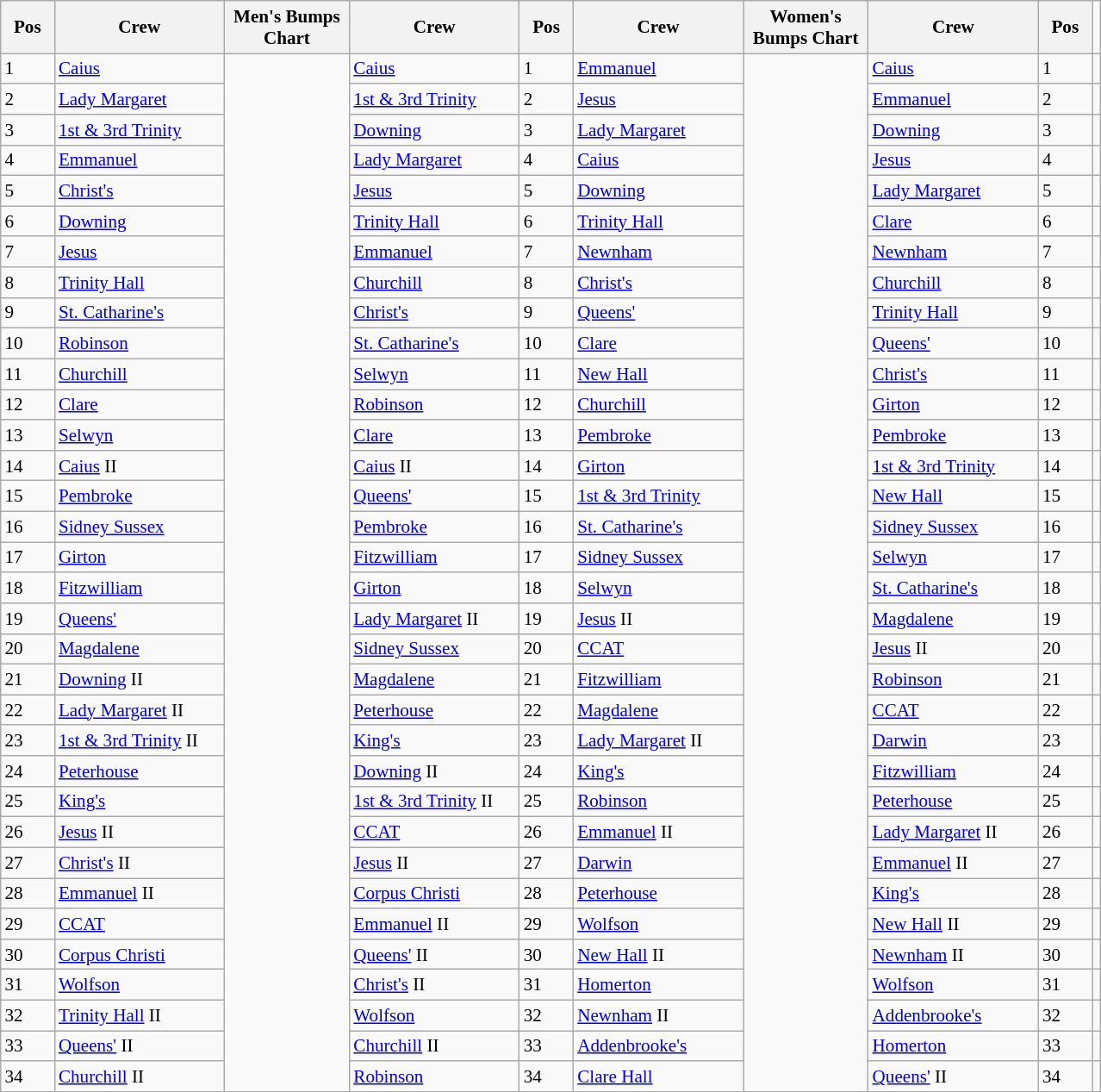<table class="wikitable" style="font-size:88%; white-space:nowrap; margin:0.5em auto">
<tr style="white-space:normal">
<th width=35>Pos</th>
<th width=125>Crew</th>
<th width=90>Men's Bumps Chart</th>
<th width=125>Crew</th>
<th width=35>Pos</th>
<th width=125>Crew</th>
<th width=90>Women's Bumps Chart</th>
<th width=125>Crew</th>
<th width=35>Pos</th>
</tr>
<tr>
<td>1</td>
<td><a href='#'>Caius</a></td>
<td rowspan="34"><br></td>
<td><a href='#'>Caius</a></td>
<td>1</td>
<td><a href='#'>Emmanuel</a></td>
<td rowspan="34"><br></td>
<td><a href='#'>Caius</a></td>
<td>1</td>
<td></td>
</tr>
<tr>
<td>2</td>
<td><a href='#'>Lady Margaret</a></td>
<td><a href='#'>1st & 3rd Trinity</a></td>
<td>2</td>
<td><a href='#'>Jesus</a></td>
<td><a href='#'>Emmanuel</a></td>
<td>2</td>
<td></td>
</tr>
<tr>
<td>3</td>
<td><a href='#'>1st & 3rd Trinity</a></td>
<td><a href='#'>Downing</a></td>
<td>3</td>
<td><a href='#'>Lady Margaret</a></td>
<td><a href='#'>Downing</a></td>
<td>3</td>
<td></td>
</tr>
<tr>
<td>4</td>
<td><a href='#'>Emmanuel</a></td>
<td><a href='#'>Lady Margaret</a></td>
<td>4</td>
<td><a href='#'>Caius</a></td>
<td><a href='#'>Jesus</a></td>
<td>4</td>
<td></td>
</tr>
<tr>
<td>5</td>
<td><a href='#'>Christ's</a></td>
<td><a href='#'>Jesus</a></td>
<td>5</td>
<td><a href='#'>Downing</a></td>
<td><a href='#'>Lady Margaret</a></td>
<td>5</td>
<td></td>
</tr>
<tr>
<td>6</td>
<td><a href='#'>Downing</a></td>
<td><a href='#'>Trinity Hall</a></td>
<td>6</td>
<td><a href='#'>Trinity Hall</a></td>
<td><a href='#'>Clare</a></td>
<td>6</td>
<td></td>
</tr>
<tr>
<td>7</td>
<td><a href='#'>Jesus</a></td>
<td><a href='#'>Emmanuel</a></td>
<td>7</td>
<td><a href='#'>Newnham</a></td>
<td><a href='#'>Newnham</a></td>
<td>7</td>
<td></td>
</tr>
<tr>
<td>8</td>
<td><a href='#'>Trinity Hall</a></td>
<td><a href='#'>Churchill</a></td>
<td>8</td>
<td><a href='#'>Christ's</a></td>
<td><a href='#'>Churchill</a></td>
<td>8</td>
<td></td>
</tr>
<tr>
<td>9</td>
<td><a href='#'>St. Catharine's</a></td>
<td><a href='#'>Christ's</a></td>
<td>9</td>
<td><a href='#'>Queens'</a></td>
<td><a href='#'>Trinity Hall</a></td>
<td>9</td>
<td></td>
</tr>
<tr>
<td>10</td>
<td><a href='#'>Robinson</a></td>
<td><a href='#'>St. Catharine's</a></td>
<td>10</td>
<td><a href='#'>Clare</a></td>
<td><a href='#'>Queens'</a></td>
<td>10</td>
<td></td>
</tr>
<tr>
<td>11</td>
<td><a href='#'>Churchill</a></td>
<td><a href='#'>Selwyn</a></td>
<td>11</td>
<td><a href='#'>New Hall</a></td>
<td><a href='#'>Christ's</a></td>
<td>11</td>
<td></td>
</tr>
<tr>
<td>12</td>
<td><a href='#'>Clare</a></td>
<td><a href='#'>Robinson</a></td>
<td>12</td>
<td><a href='#'>Churchill</a></td>
<td><a href='#'>Girton</a></td>
<td>12</td>
<td></td>
</tr>
<tr>
<td>13</td>
<td><a href='#'>Selwyn</a></td>
<td><a href='#'>Clare</a></td>
<td>13</td>
<td><a href='#'>Pembroke</a></td>
<td><a href='#'>Pembroke</a></td>
<td>13</td>
<td></td>
</tr>
<tr>
<td>14</td>
<td><a href='#'>Caius</a> II</td>
<td><a href='#'>Caius</a> II</td>
<td>14</td>
<td><a href='#'>Girton</a></td>
<td><a href='#'>1st & 3rd Trinity</a></td>
<td>14</td>
<td></td>
</tr>
<tr>
<td>15</td>
<td><a href='#'>Pembroke</a></td>
<td><a href='#'>Queens'</a></td>
<td>15</td>
<td><a href='#'>1st & 3rd Trinity</a></td>
<td><a href='#'>New Hall</a></td>
<td>15</td>
<td></td>
</tr>
<tr>
<td>16</td>
<td><a href='#'>Sidney Sussex</a></td>
<td><a href='#'>Pembroke</a></td>
<td>16</td>
<td><a href='#'>St. Catharine's</a></td>
<td><a href='#'>Sidney Sussex</a></td>
<td>16</td>
<td></td>
</tr>
<tr>
<td>17</td>
<td><a href='#'>Girton</a></td>
<td><a href='#'>Fitzwilliam</a></td>
<td>17</td>
<td><a href='#'>Sidney Sussex</a></td>
<td><a href='#'>Selwyn</a></td>
<td>17</td>
<td></td>
</tr>
<tr>
<td>18</td>
<td><a href='#'>Fitzwilliam</a></td>
<td><a href='#'>Girton</a></td>
<td>18</td>
<td><a href='#'>Selwyn</a></td>
<td><a href='#'>St. Catharine's</a></td>
<td>18</td>
<td></td>
</tr>
<tr>
<td>19</td>
<td><a href='#'>Queens'</a></td>
<td><a href='#'>Lady Margaret</a> II</td>
<td>19</td>
<td><a href='#'>Jesus</a> II</td>
<td><a href='#'>Magdalene</a></td>
<td>19</td>
<td></td>
</tr>
<tr>
<td>20</td>
<td><a href='#'>Magdalene</a></td>
<td><a href='#'>Sidney Sussex</a></td>
<td>20</td>
<td><a href='#'>CCAT</a></td>
<td><a href='#'>Jesus</a> II</td>
<td>20</td>
<td></td>
</tr>
<tr>
<td>21</td>
<td><a href='#'>Downing</a> II</td>
<td><a href='#'>Magdalene</a></td>
<td>21</td>
<td><a href='#'>Fitzwilliam</a></td>
<td><a href='#'>Robinson</a></td>
<td>21</td>
<td></td>
</tr>
<tr>
<td>22</td>
<td><a href='#'>Lady Margaret</a> II</td>
<td><a href='#'>Peterhouse</a></td>
<td>22</td>
<td><a href='#'>Magdalene</a></td>
<td><a href='#'>CCAT</a></td>
<td>22</td>
<td></td>
</tr>
<tr>
<td>23</td>
<td><a href='#'>1st & 3rd Trinity</a> II</td>
<td><a href='#'>King's</a></td>
<td>23</td>
<td><a href='#'>Lady Margaret</a> II</td>
<td><a href='#'>Darwin</a></td>
<td>23</td>
<td></td>
</tr>
<tr>
<td>24</td>
<td><a href='#'>Peterhouse</a></td>
<td><a href='#'>Downing</a> II</td>
<td>24</td>
<td><a href='#'>King's</a></td>
<td><a href='#'>Fitzwilliam</a></td>
<td>24</td>
<td></td>
</tr>
<tr>
<td>25</td>
<td><a href='#'>King's</a></td>
<td><a href='#'>1st & 3rd Trinity</a> II</td>
<td>25</td>
<td><a href='#'>Robinson</a></td>
<td><a href='#'>Peterhouse</a></td>
<td>25</td>
<td></td>
</tr>
<tr>
<td>26</td>
<td><a href='#'>Jesus</a> II</td>
<td><a href='#'>CCAT</a></td>
<td>26</td>
<td><a href='#'>Emmanuel</a> II</td>
<td><a href='#'>Lady Margaret</a> II</td>
<td>26</td>
<td></td>
</tr>
<tr>
<td>27</td>
<td><a href='#'>Christ's</a> II</td>
<td><a href='#'>Jesus</a> II</td>
<td>27</td>
<td><a href='#'>Darwin</a></td>
<td><a href='#'>Emmanuel</a> II</td>
<td>27</td>
<td></td>
</tr>
<tr>
<td>28</td>
<td><a href='#'>Emmanuel</a> II</td>
<td><a href='#'>Corpus Christi</a></td>
<td>28</td>
<td><a href='#'>Peterhouse</a></td>
<td><a href='#'>King's</a></td>
<td>28</td>
<td></td>
</tr>
<tr>
<td>29</td>
<td><a href='#'>CCAT</a></td>
<td><a href='#'>Emmanuel</a> II</td>
<td>29</td>
<td><a href='#'>Wolfson</a></td>
<td><a href='#'>New Hall</a> II</td>
<td>29</td>
<td></td>
</tr>
<tr>
<td>30</td>
<td><a href='#'>Corpus Christi</a></td>
<td><a href='#'>Queens'</a> II</td>
<td>30</td>
<td><a href='#'>New Hall</a> II</td>
<td><a href='#'>Newnham</a> II</td>
<td>30</td>
<td></td>
</tr>
<tr>
<td>31</td>
<td><a href='#'>Wolfson</a></td>
<td><a href='#'>Christ's</a> II</td>
<td>31</td>
<td><a href='#'>Homerton</a></td>
<td><a href='#'>Wolfson</a></td>
<td>31</td>
<td></td>
</tr>
<tr>
<td>32</td>
<td><a href='#'>Trinity Hall</a> II</td>
<td><a href='#'>Wolfson</a></td>
<td>32</td>
<td><a href='#'>Newnham</a> II</td>
<td><a href='#'>Addenbrooke's</a></td>
<td>32</td>
<td></td>
</tr>
<tr>
<td>33</td>
<td><a href='#'>Queens'</a> II</td>
<td><a href='#'>Churchill</a> II</td>
<td>33</td>
<td><a href='#'>Addenbrooke's</a></td>
<td><a href='#'>Homerton</a></td>
<td>33</td>
<td></td>
</tr>
<tr>
<td>34</td>
<td><a href='#'>Churchill</a> II</td>
<td><a href='#'>Robinson</a></td>
<td>34</td>
<td><a href='#'>Clare Hall</a></td>
<td><a href='#'>Queens'</a> II</td>
<td>34</td>
<td></td>
</tr>
</table>
